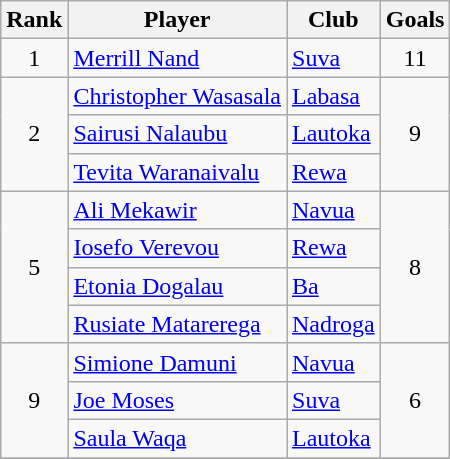<table class="wikitable" style="text-align:center">
<tr>
<th>Rank</th>
<th>Player</th>
<th>Club</th>
<th>Goals</th>
</tr>
<tr>
<td>1</td>
<td align="left"> <a href='#'>Merrill Nand</a></td>
<td align="left"><a href='#'>Suva</a></td>
<td>11</td>
</tr>
<tr>
<td rowspan=3>2</td>
<td align="left"> <a href='#'>Christopher Wasasala</a></td>
<td align="left"><a href='#'>Labasa</a></td>
<td rowspan=3>9</td>
</tr>
<tr>
<td align="left"> <a href='#'>Sairusi Nalaubu</a></td>
<td align="left"><a href='#'>Lautoka</a></td>
</tr>
<tr>
<td align="left"> <a href='#'>Tevita Waranaivalu</a></td>
<td align="left"><a href='#'>Rewa</a></td>
</tr>
<tr>
<td rowspan=4>5</td>
<td align="left"> <a href='#'>Ali Mekawir</a></td>
<td align="left"><a href='#'>Navua</a></td>
<td rowspan=4>8</td>
</tr>
<tr>
<td align="left"> <a href='#'>Iosefo Verevou</a></td>
<td align="left"><a href='#'>Rewa</a></td>
</tr>
<tr>
<td align="left"> <a href='#'>Etonia Dogalau</a></td>
<td align="left"><a href='#'>Ba</a></td>
</tr>
<tr>
<td align="left"> <a href='#'>Rusiate Matarerega</a></td>
<td align="left"><a href='#'>Nadroga</a></td>
</tr>
<tr>
<td rowspan=3>9</td>
<td align="left"> <a href='#'>Simione Damuni</a></td>
<td align="left"><a href='#'>Navua</a></td>
<td rowspan=3>6</td>
</tr>
<tr>
<td align="left"> <a href='#'>Joe Moses</a></td>
<td align="left"><a href='#'>Suva</a></td>
</tr>
<tr>
<td align="left"> <a href='#'>Saula Waqa</a></td>
<td align="left"><a href='#'>Lautoka</a></td>
</tr>
<tr>
</tr>
</table>
